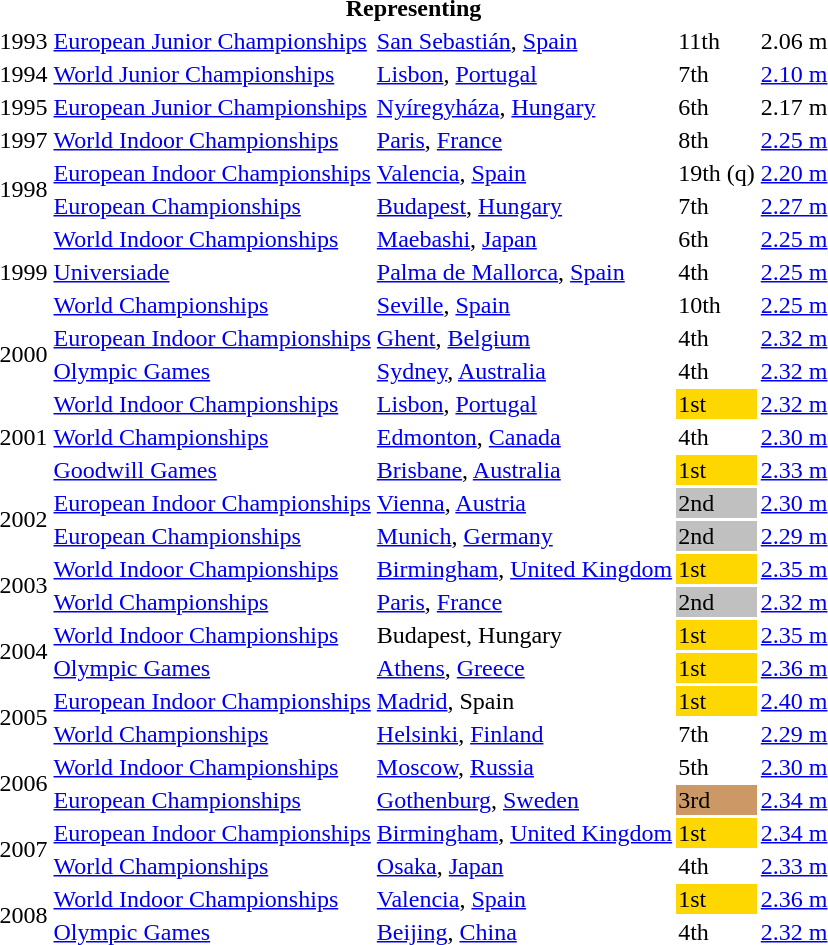<table>
<tr>
<th colspan=5>Representing </th>
</tr>
<tr>
<td>1993</td>
<td><a href='#'>European Junior Championships</a></td>
<td><a href='#'>San Sebastián</a>, <a href='#'>Spain</a></td>
<td>11th</td>
<td>2.06 m</td>
</tr>
<tr>
<td>1994</td>
<td><a href='#'>World Junior Championships</a></td>
<td><a href='#'>Lisbon</a>, <a href='#'>Portugal</a></td>
<td>7th</td>
<td><a href='#'>2.10 m</a></td>
</tr>
<tr>
<td>1995</td>
<td><a href='#'>European Junior Championships</a></td>
<td><a href='#'>Nyíregyháza</a>, <a href='#'>Hungary</a></td>
<td>6th</td>
<td>2.17 m</td>
</tr>
<tr>
<td>1997</td>
<td><a href='#'>World Indoor Championships</a></td>
<td><a href='#'>Paris</a>, <a href='#'>France</a></td>
<td>8th</td>
<td><a href='#'>2.25 m</a></td>
</tr>
<tr>
<td rowspan=2>1998</td>
<td><a href='#'>European Indoor Championships</a></td>
<td><a href='#'>Valencia</a>, <a href='#'>Spain</a></td>
<td>19th (q)</td>
<td><a href='#'>2.20 m</a></td>
</tr>
<tr>
<td><a href='#'>European Championships</a></td>
<td><a href='#'>Budapest</a>, <a href='#'>Hungary</a></td>
<td>7th</td>
<td><a href='#'>2.27 m</a></td>
</tr>
<tr>
<td rowspan=3>1999</td>
<td><a href='#'>World Indoor Championships</a></td>
<td><a href='#'>Maebashi</a>, <a href='#'>Japan</a></td>
<td>6th</td>
<td><a href='#'>2.25 m</a></td>
</tr>
<tr>
<td><a href='#'>Universiade</a></td>
<td><a href='#'>Palma de Mallorca</a>, <a href='#'>Spain</a></td>
<td>4th</td>
<td><a href='#'>2.25 m</a></td>
</tr>
<tr>
<td><a href='#'>World Championships</a></td>
<td><a href='#'>Seville</a>, <a href='#'>Spain</a></td>
<td>10th</td>
<td><a href='#'>2.25 m</a></td>
</tr>
<tr>
<td rowspan=2>2000</td>
<td><a href='#'>European Indoor Championships</a></td>
<td><a href='#'>Ghent</a>, <a href='#'>Belgium</a></td>
<td>4th</td>
<td><a href='#'>2.32 m</a></td>
</tr>
<tr>
<td><a href='#'>Olympic Games</a></td>
<td><a href='#'>Sydney</a>, <a href='#'>Australia</a></td>
<td>4th</td>
<td><a href='#'>2.32 m</a></td>
</tr>
<tr>
<td rowspan=3>2001</td>
<td><a href='#'>World Indoor Championships</a></td>
<td><a href='#'>Lisbon</a>, <a href='#'>Portugal</a></td>
<td bgcolor=gold>1st</td>
<td><a href='#'>2.32 m</a></td>
</tr>
<tr>
<td><a href='#'>World Championships</a></td>
<td><a href='#'>Edmonton</a>, <a href='#'>Canada</a></td>
<td>4th</td>
<td><a href='#'>2.30 m</a></td>
</tr>
<tr>
<td><a href='#'>Goodwill Games</a></td>
<td><a href='#'>Brisbane</a>, <a href='#'>Australia</a></td>
<td bgcolor=gold>1st</td>
<td><a href='#'>2.33 m</a></td>
</tr>
<tr>
<td rowspan=2>2002</td>
<td><a href='#'>European Indoor Championships</a></td>
<td><a href='#'>Vienna</a>, <a href='#'>Austria</a></td>
<td bgcolor=silver>2nd</td>
<td><a href='#'>2.30 m</a></td>
</tr>
<tr>
<td><a href='#'>European Championships</a></td>
<td><a href='#'>Munich</a>, <a href='#'>Germany</a></td>
<td bgcolor=silver>2nd</td>
<td><a href='#'>2.29 m</a></td>
</tr>
<tr>
<td rowspan=2>2003</td>
<td><a href='#'>World Indoor Championships</a></td>
<td><a href='#'>Birmingham</a>, <a href='#'>United Kingdom</a></td>
<td bgcolor=gold>1st</td>
<td><a href='#'>2.35 m</a></td>
</tr>
<tr>
<td><a href='#'>World Championships</a></td>
<td><a href='#'>Paris</a>, <a href='#'>France</a></td>
<td bgcolor=silver>2nd</td>
<td><a href='#'>2.32 m</a></td>
</tr>
<tr>
<td rowspan=2>2004</td>
<td><a href='#'>World Indoor Championships</a></td>
<td>Budapest, Hungary</td>
<td bgcolor=gold>1st</td>
<td><a href='#'>2.35 m</a></td>
</tr>
<tr>
<td><a href='#'>Olympic Games</a></td>
<td><a href='#'>Athens</a>, <a href='#'>Greece</a></td>
<td bgcolor=gold>1st</td>
<td><a href='#'>2.36 m</a></td>
</tr>
<tr>
<td rowspan=2>2005</td>
<td><a href='#'>European Indoor Championships</a></td>
<td><a href='#'>Madrid</a>, Spain</td>
<td bgcolor=gold>1st</td>
<td><a href='#'>2.40 m</a></td>
</tr>
<tr>
<td><a href='#'>World Championships</a></td>
<td><a href='#'>Helsinki</a>, <a href='#'>Finland</a></td>
<td>7th</td>
<td><a href='#'>2.29 m</a></td>
</tr>
<tr>
<td rowspan=2>2006</td>
<td><a href='#'>World Indoor Championships</a></td>
<td><a href='#'>Moscow</a>, <a href='#'>Russia</a></td>
<td>5th</td>
<td><a href='#'>2.30 m</a></td>
</tr>
<tr>
<td><a href='#'>European Championships</a></td>
<td><a href='#'>Gothenburg</a>, <a href='#'>Sweden</a></td>
<td bgcolor=cc9966>3rd</td>
<td><a href='#'>2.34 m</a></td>
</tr>
<tr>
<td rowspan=2>2007</td>
<td><a href='#'>European Indoor Championships</a></td>
<td><a href='#'>Birmingham</a>, <a href='#'>United Kingdom</a></td>
<td bgcolor=gold>1st</td>
<td><a href='#'>2.34 m</a></td>
</tr>
<tr>
<td><a href='#'>World Championships</a></td>
<td><a href='#'>Osaka</a>, <a href='#'>Japan</a></td>
<td>4th</td>
<td><a href='#'>2.33 m</a></td>
</tr>
<tr>
<td rowspan=2>2008</td>
<td><a href='#'>World Indoor Championships</a></td>
<td><a href='#'>Valencia</a>, <a href='#'>Spain</a></td>
<td bgcolor=gold>1st</td>
<td><a href='#'>2.36 m</a></td>
</tr>
<tr>
<td><a href='#'>Olympic Games</a></td>
<td><a href='#'>Beijing</a>, <a href='#'>China</a></td>
<td>4th</td>
<td><a href='#'>2.32 m</a></td>
</tr>
</table>
